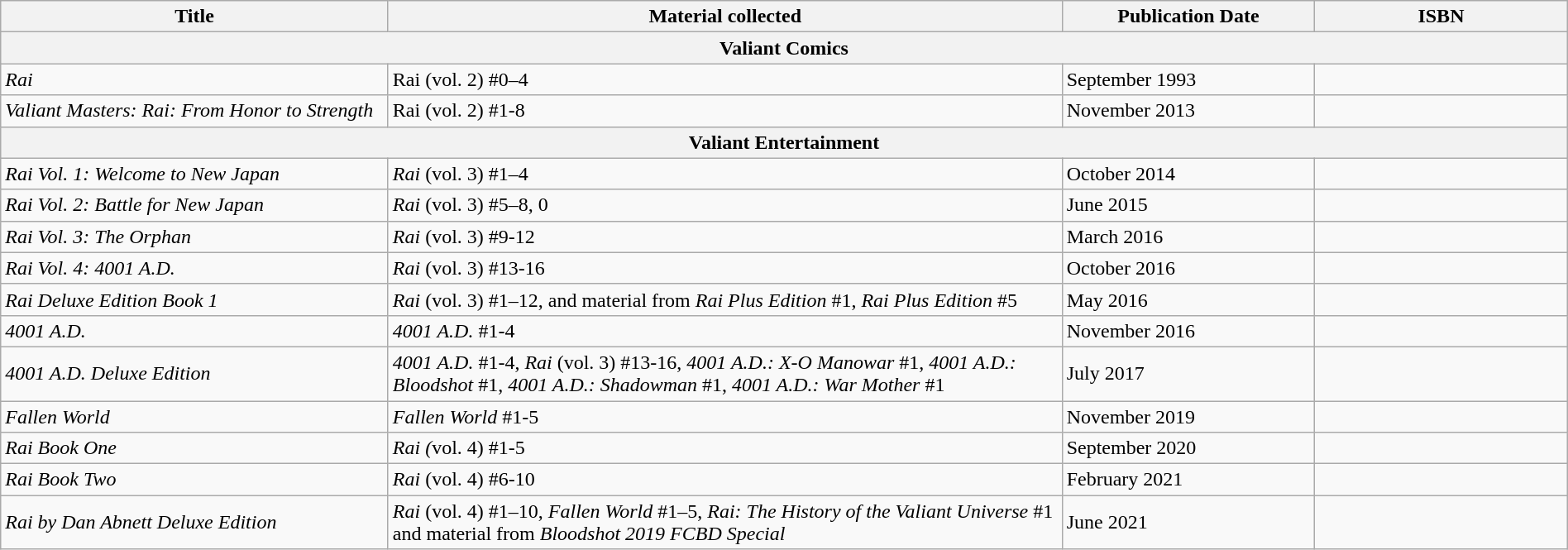<table class="wikitable" style="text-align:left;" width="100%">
<tr>
<th width="23%">Title</th>
<th width="40%">Material collected</th>
<th width="15%">Publication Date</th>
<th width="15%">ISBN</th>
</tr>
<tr>
<th colspan="4">Valiant Comics</th>
</tr>
<tr>
<td><em>Rai</em></td>
<td>Rai (vol. 2) #0–4</td>
<td>September 1993</td>
<td></td>
</tr>
<tr>
<td><em>Valiant Masters: Rai: From Honor to Strength</em></td>
<td>Rai (vol. 2) #1-8</td>
<td>November 2013</td>
<td></td>
</tr>
<tr>
<th colspan="4">Valiant Entertainment</th>
</tr>
<tr>
<td><em>Rai Vol. 1: Welcome to New Japan</em></td>
<td><em>Rai</em> (vol. 3) #1–4</td>
<td>October 2014</td>
<td></td>
</tr>
<tr>
<td><em>Rai Vol. 2: Battle for New Japan</em></td>
<td><em>Rai</em> (vol. 3) #5–8, 0</td>
<td>June 2015</td>
<td></td>
</tr>
<tr>
<td><em>Rai Vol. 3: The Orphan</em></td>
<td><em>Rai</em> (vol. 3) #9-12</td>
<td>March 2016</td>
<td></td>
</tr>
<tr>
<td><em>Rai Vol. 4: 4001 A.D.</em></td>
<td><em>Rai</em> (vol. 3) #13-16</td>
<td>October 2016</td>
<td></td>
</tr>
<tr>
<td><em>Rai Deluxe Edition Book 1</em></td>
<td><em>Rai</em> (vol. 3) #1–12, and material from <em>Rai Plus Edition</em> #1, <em>Rai Plus Edition</em> #5</td>
<td>May 2016</td>
<td></td>
</tr>
<tr>
<td><em>4001 A.D.</em></td>
<td><em>4001 A.D.</em> #1-4</td>
<td>November 2016</td>
<td></td>
</tr>
<tr>
<td><em>4001 A.D. Deluxe Edition</em></td>
<td><em>4001 A.D.</em> #1-4, <em>Rai</em> (vol. 3) #13-16, <em>4001 A.D.: X-O Manowar</em> #1, <em>4001 A.D.: Bloodshot</em> #1, <em>4001 A.D.: Shadowman</em> #1, <em>4001 A.D.: War Mother</em> #1</td>
<td>July 2017</td>
<td></td>
</tr>
<tr>
<td><em>Fallen World</em></td>
<td><em>Fallen World</em> #1-5</td>
<td>November 2019</td>
<td></td>
</tr>
<tr>
<td><em>Rai Book One</em></td>
<td><em>Rai (</em>vol. 4) #1-5</td>
<td>September 2020</td>
<td></td>
</tr>
<tr>
<td><em>Rai Book Two</em></td>
<td><em>Rai</em> (vol. 4) #6-10</td>
<td>February 2021</td>
<td></td>
</tr>
<tr>
<td><em>Rai by Dan Abnett Deluxe Edition</em></td>
<td><em>Rai</em> (vol. 4) #1–10, <em>Fallen World</em> #1–5, <em>Rai: The History of the Valiant Universe</em> #1 and material from <em>Bloodshot 2019 FCBD Special</em></td>
<td>June 2021</td>
<td></td>
</tr>
</table>
